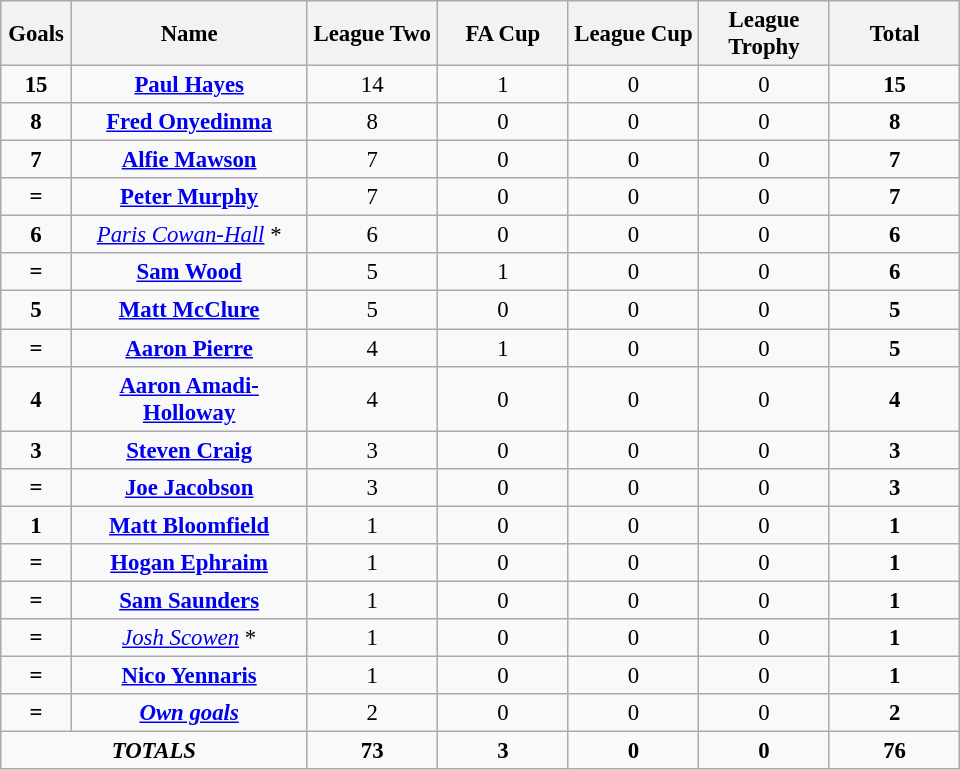<table class="wikitable" style="font-size: 95%; text-align: center;">
<tr>
<th width=40>Goals</th>
<th width=150>Name</th>
<th width=80>League Two</th>
<th width=80>FA Cup</th>
<th width=80>League Cup</th>
<th width=80>League Trophy</th>
<th width=80>Total</th>
</tr>
<tr>
<td><strong>15</strong></td>
<td><strong><a href='#'>Paul Hayes</a></strong></td>
<td>14</td>
<td>1</td>
<td>0</td>
<td>0</td>
<td><strong>15</strong></td>
</tr>
<tr>
<td><strong>8</strong></td>
<td><strong><a href='#'>Fred Onyedinma</a></strong></td>
<td>8</td>
<td>0</td>
<td>0</td>
<td>0</td>
<td><strong>8</strong></td>
</tr>
<tr>
<td><strong>7</strong></td>
<td><strong><a href='#'>Alfie Mawson</a></strong></td>
<td>7</td>
<td>0</td>
<td>0</td>
<td>0</td>
<td><strong>7</strong></td>
</tr>
<tr>
<td><strong>=</strong></td>
<td><strong><a href='#'>Peter Murphy</a></strong></td>
<td>7</td>
<td>0</td>
<td>0</td>
<td>0</td>
<td><strong>7</strong></td>
</tr>
<tr>
<td><strong>6</strong></td>
<td><em><a href='#'>Paris Cowan-Hall</a></em> *</td>
<td>6</td>
<td>0</td>
<td>0</td>
<td>0</td>
<td><strong>6</strong></td>
</tr>
<tr>
<td><strong>=</strong></td>
<td><strong><a href='#'>Sam Wood</a></strong></td>
<td>5</td>
<td>1</td>
<td>0</td>
<td>0</td>
<td><strong>6</strong></td>
</tr>
<tr>
<td><strong>5</strong></td>
<td><strong><a href='#'>Matt McClure</a></strong></td>
<td>5</td>
<td>0</td>
<td>0</td>
<td>0</td>
<td><strong>5</strong></td>
</tr>
<tr>
<td><strong>=</strong></td>
<td><strong><a href='#'>Aaron Pierre</a></strong></td>
<td>4</td>
<td>1</td>
<td>0</td>
<td>0</td>
<td><strong>5</strong></td>
</tr>
<tr>
<td><strong>4</strong></td>
<td><strong><a href='#'>Aaron Amadi-Holloway</a></strong></td>
<td>4</td>
<td>0</td>
<td>0</td>
<td>0</td>
<td><strong>4</strong></td>
</tr>
<tr>
<td><strong>3</strong></td>
<td><strong><a href='#'>Steven Craig</a></strong></td>
<td>3</td>
<td>0</td>
<td>0</td>
<td>0</td>
<td><strong>3</strong></td>
</tr>
<tr>
<td><strong>=</strong></td>
<td><strong><a href='#'>Joe Jacobson</a></strong></td>
<td>3</td>
<td>0</td>
<td>0</td>
<td>0</td>
<td><strong>3</strong></td>
</tr>
<tr>
<td><strong>1</strong></td>
<td><strong><a href='#'>Matt Bloomfield</a></strong></td>
<td>1</td>
<td>0</td>
<td>0</td>
<td>0</td>
<td><strong>1</strong></td>
</tr>
<tr>
<td><strong>=</strong></td>
<td><strong><a href='#'>Hogan Ephraim</a></strong></td>
<td>1</td>
<td>0</td>
<td>0</td>
<td>0</td>
<td><strong>1</strong></td>
</tr>
<tr>
<td><strong>=</strong></td>
<td><strong><a href='#'>Sam Saunders</a></strong></td>
<td>1</td>
<td>0</td>
<td>0</td>
<td>0</td>
<td><strong>1</strong></td>
</tr>
<tr>
<td><strong>=</strong></td>
<td><em><a href='#'>Josh Scowen</a></em> *</td>
<td>1</td>
<td>0</td>
<td>0</td>
<td>0</td>
<td><strong>1</strong></td>
</tr>
<tr>
<td><strong>=</strong></td>
<td><strong><a href='#'>Nico Yennaris</a></strong></td>
<td>1</td>
<td>0</td>
<td>0</td>
<td>0</td>
<td><strong>1</strong></td>
</tr>
<tr>
<td><strong>=</strong></td>
<td><strong><em><a href='#'>Own goals</a></em></strong></td>
<td>2</td>
<td>0</td>
<td>0</td>
<td>0</td>
<td><strong>2</strong></td>
</tr>
<tr>
<td colspan="2"><strong><em>TOTALS</em></strong></td>
<td><strong>73</strong></td>
<td><strong>3</strong></td>
<td><strong>0</strong></td>
<td><strong>0</strong></td>
<td><strong>76</strong></td>
</tr>
</table>
